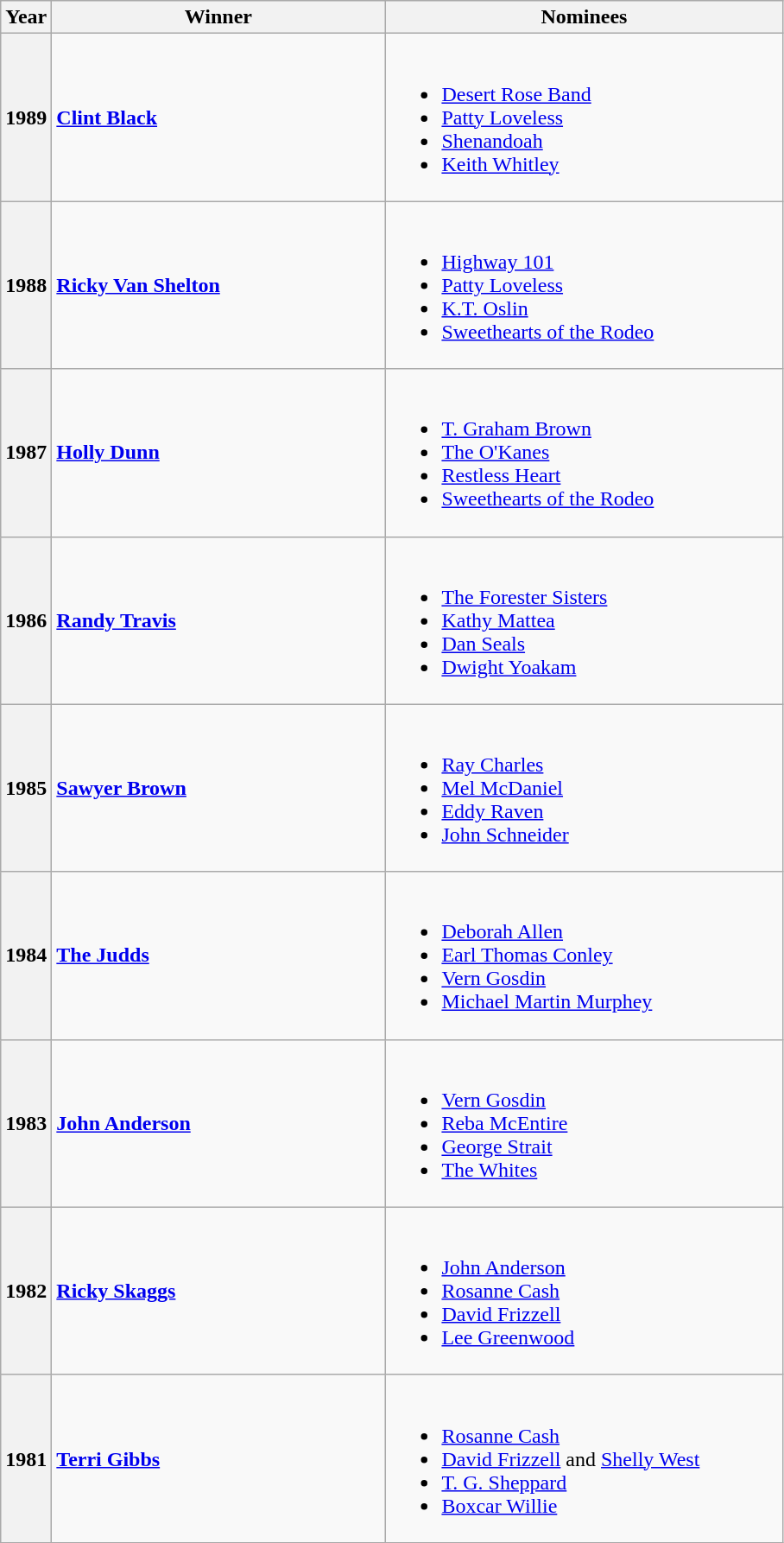<table class="wikitable sortable">
<tr>
<th bgcolor="#efefef">Year</th>
<th bgcolor="#efefef" width=250px>Winner</th>
<th bgcolor="#efefef" width=300px class=unsortable>Nominees</th>
</tr>
<tr>
<th scope="row">1989</th>
<td> <strong><a href='#'>Clint Black</a></strong></td>
<td><br><ul><li><a href='#'>Desert Rose Band</a></li><li><a href='#'>Patty Loveless</a></li><li><a href='#'>Shenandoah</a></li><li><a href='#'>Keith Whitley</a></li></ul></td>
</tr>
<tr>
<th scope="row">1988</th>
<td> <strong><a href='#'>Ricky Van Shelton</a></strong></td>
<td><br><ul><li><a href='#'>Highway 101</a></li><li><a href='#'>Patty Loveless</a></li><li><a href='#'>K.T. Oslin</a></li><li><a href='#'>Sweethearts of the Rodeo</a></li></ul></td>
</tr>
<tr>
<th scope="row">1987</th>
<td> <strong><a href='#'>Holly Dunn</a></strong></td>
<td><br><ul><li><a href='#'>T. Graham Brown</a></li><li><a href='#'>The O'Kanes</a></li><li><a href='#'>Restless Heart</a></li><li><a href='#'>Sweethearts of the Rodeo</a></li></ul></td>
</tr>
<tr>
<th scope="row">1986</th>
<td> <strong><a href='#'>Randy Travis</a></strong></td>
<td><br><ul><li><a href='#'>The Forester Sisters</a></li><li><a href='#'>Kathy Mattea</a></li><li><a href='#'>Dan Seals</a></li><li><a href='#'>Dwight Yoakam</a></li></ul></td>
</tr>
<tr>
<th scope="row">1985</th>
<td> <strong><a href='#'>Sawyer Brown</a></strong></td>
<td><br><ul><li><a href='#'>Ray Charles</a></li><li><a href='#'>Mel McDaniel</a></li><li><a href='#'>Eddy Raven</a></li><li><a href='#'>John Schneider</a></li></ul></td>
</tr>
<tr>
<th scope="row">1984</th>
<td> <strong><a href='#'>The Judds</a></strong></td>
<td><br><ul><li><a href='#'>Deborah Allen</a></li><li><a href='#'>Earl Thomas Conley</a></li><li><a href='#'>Vern Gosdin</a></li><li><a href='#'>Michael Martin Murphey</a></li></ul></td>
</tr>
<tr>
<th scope="row">1983</th>
<td> <strong><a href='#'>John Anderson</a></strong></td>
<td><br><ul><li><a href='#'>Vern Gosdin</a></li><li><a href='#'>Reba McEntire</a></li><li><a href='#'>George Strait</a></li><li><a href='#'>The Whites</a></li></ul></td>
</tr>
<tr>
<th scope="row">1982</th>
<td> <strong><a href='#'>Ricky Skaggs</a></strong></td>
<td><br><ul><li><a href='#'>John Anderson</a></li><li><a href='#'>Rosanne Cash</a></li><li><a href='#'>David Frizzell</a></li><li><a href='#'>Lee Greenwood</a></li></ul></td>
</tr>
<tr>
<th scope="row">1981</th>
<td> <strong><a href='#'>Terri Gibbs</a></strong></td>
<td><br><ul><li><a href='#'>Rosanne Cash</a></li><li><a href='#'>David Frizzell</a> and <a href='#'>Shelly West</a></li><li><a href='#'>T. G. Sheppard</a></li><li><a href='#'>Boxcar Willie</a></li></ul></td>
</tr>
</table>
